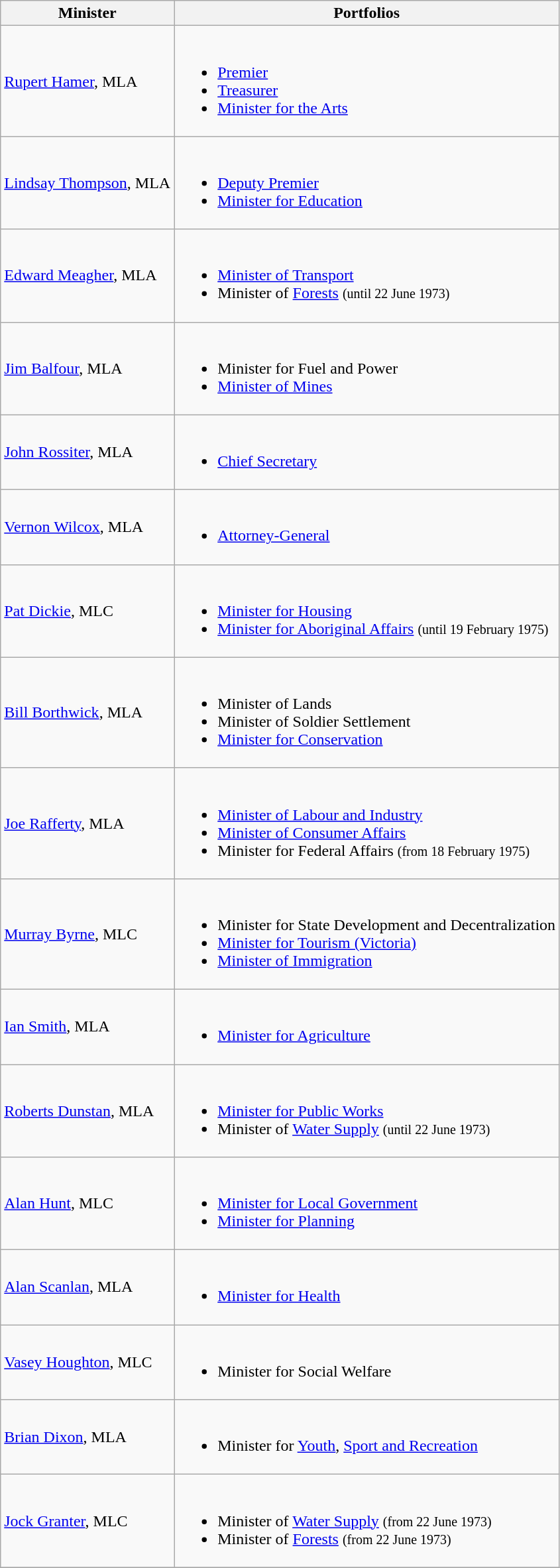<table class="wikitable">
<tr>
<th>Minister</th>
<th>Portfolios</th>
</tr>
<tr>
<td><a href='#'>Rupert Hamer</a>, MLA</td>
<td><br><ul><li><a href='#'>Premier</a></li><li><a href='#'>Treasurer</a></li><li><a href='#'>Minister for the Arts</a></li></ul></td>
</tr>
<tr>
<td><a href='#'>Lindsay Thompson</a>, MLA</td>
<td><br><ul><li><a href='#'>Deputy Premier</a></li><li><a href='#'>Minister for Education</a></li></ul></td>
</tr>
<tr>
<td><a href='#'>Edward Meagher</a>, MLA</td>
<td><br><ul><li><a href='#'>Minister of Transport</a></li><li>Minister of <a href='#'>Forests</a> <small>(until 22 June 1973)</small></li></ul></td>
</tr>
<tr>
<td><a href='#'>Jim Balfour</a>, MLA</td>
<td><br><ul><li>Minister for Fuel and Power</li><li><a href='#'>Minister of Mines</a></li></ul></td>
</tr>
<tr>
<td><a href='#'>John Rossiter</a>, MLA</td>
<td><br><ul><li><a href='#'>Chief Secretary</a></li></ul></td>
</tr>
<tr>
<td><a href='#'>Vernon Wilcox</a>, MLA</td>
<td><br><ul><li><a href='#'>Attorney-General</a></li></ul></td>
</tr>
<tr>
<td><a href='#'>Pat Dickie</a>, MLC</td>
<td><br><ul><li><a href='#'>Minister for Housing</a></li><li><a href='#'>Minister for Aboriginal Affairs</a> <small>(until 19 February 1975)</small></li></ul></td>
</tr>
<tr>
<td><a href='#'>Bill Borthwick</a>, MLA</td>
<td><br><ul><li>Minister of Lands</li><li>Minister of Soldier Settlement</li><li><a href='#'>Minister for Conservation</a></li></ul></td>
</tr>
<tr>
<td><a href='#'>Joe Rafferty</a>, MLA</td>
<td><br><ul><li><a href='#'>Minister of Labour and Industry</a></li><li><a href='#'>Minister of Consumer Affairs</a></li><li>Minister for Federal Affairs <small>(from 18 February 1975)</small></li></ul></td>
</tr>
<tr>
<td><a href='#'>Murray Byrne</a>, MLC</td>
<td><br><ul><li>Minister for State Development and Decentralization</li><li><a href='#'>Minister for Tourism (Victoria)</a></li><li><a href='#'>Minister of Immigration</a></li></ul></td>
</tr>
<tr>
<td><a href='#'>Ian Smith</a>, MLA</td>
<td><br><ul><li><a href='#'>Minister for Agriculture</a></li></ul></td>
</tr>
<tr>
<td><a href='#'>Roberts Dunstan</a>, MLA</td>
<td><br><ul><li><a href='#'>Minister for Public Works</a></li><li>Minister of <a href='#'>Water Supply</a> <small>(until 22 June 1973)</small></li></ul></td>
</tr>
<tr>
<td><a href='#'>Alan Hunt</a>, MLC</td>
<td><br><ul><li><a href='#'>Minister for Local Government</a></li><li><a href='#'>Minister for Planning</a></li></ul></td>
</tr>
<tr>
<td><a href='#'>Alan Scanlan</a>, MLA</td>
<td><br><ul><li><a href='#'>Minister for Health</a></li></ul></td>
</tr>
<tr>
<td><a href='#'>Vasey Houghton</a>, MLC</td>
<td><br><ul><li>Minister for Social Welfare</li></ul></td>
</tr>
<tr>
<td><a href='#'>Brian Dixon</a>, MLA</td>
<td><br><ul><li>Minister for <a href='#'>Youth</a>, <a href='#'>Sport and Recreation</a></li></ul></td>
</tr>
<tr>
<td><a href='#'>Jock Granter</a>, MLC</td>
<td><br><ul><li>Minister of <a href='#'>Water Supply</a> <small>(from 22 June 1973)</small></li><li>Minister of <a href='#'>Forests</a> <small>(from 22 June 1973)</small></li></ul></td>
</tr>
<tr>
</tr>
</table>
